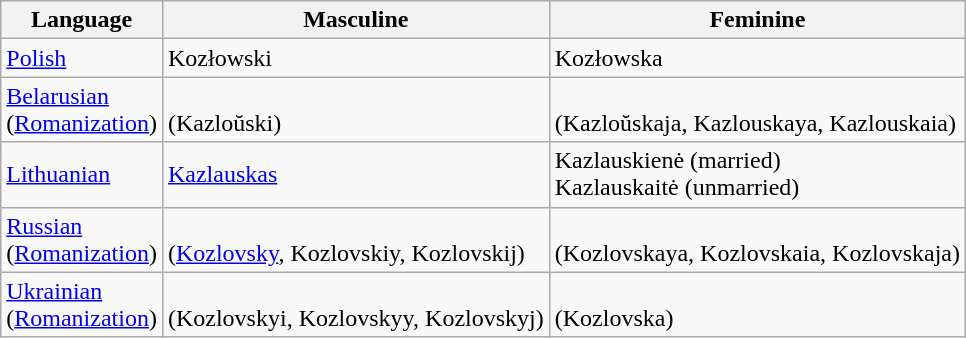<table class="wikitable">
<tr>
<th>Language</th>
<th>Masculine</th>
<th>Feminine</th>
</tr>
<tr>
<td><a href='#'>Polish</a></td>
<td>Kozłowski</td>
<td>Kozłowska</td>
</tr>
<tr>
<td><a href='#'>Belarusian</a> <br>(<a href='#'>Romanization</a>)</td>
<td><br>(Kazloŭski)</td>
<td><br> (Kazloŭskaja, Kazlouskaya, Kazlouskaia)</td>
</tr>
<tr>
<td><a href='#'>Lithuanian</a></td>
<td><a href='#'>Kazlauskas</a></td>
<td>Kazlauskienė (married)<br> Kazlauskaitė (unmarried)</td>
</tr>
<tr>
<td><a href='#'>Russian</a> <br>(<a href='#'>Romanization</a>)</td>
<td><br> (<a href='#'>Kozlovsky</a>, Kozlovskiy, Kozlovskij)</td>
<td><br> (Kozlovskaya, Kozlovskaia, Kozlovskaja)</td>
</tr>
<tr>
<td><a href='#'>Ukrainian</a> <br>(<a href='#'>Romanization</a>)</td>
<td><br> (Kozlovskyi, Kozlovskyy, Kozlovskyj)</td>
<td><br> (Kozlovska)</td>
</tr>
</table>
